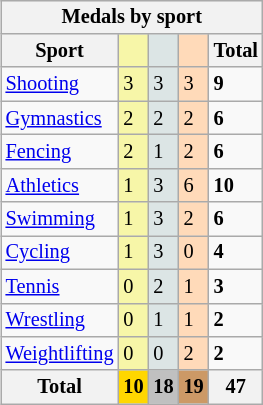<table class="wikitable" style="font-size:85%; float:right;">
<tr style="background:#efefef;">
<th colspan=5>Medals by sport</th>
</tr>
<tr>
<th>Sport</th>
<td bgcolor=F7F6A8></td>
<td bgcolor=DCE5E5></td>
<td bgcolor=FFDAB9></td>
<th>Total</th>
</tr>
<tr>
<td><a href='#'>Shooting</a></td>
<td bgcolor=F7F6A8>3</td>
<td bgcolor=DCE5E5>3</td>
<td bgcolor=FFDAB9>3</td>
<td><strong>9</strong></td>
</tr>
<tr>
<td><a href='#'>Gymnastics</a></td>
<td bgcolor=F7F6A8>2</td>
<td bgcolor=DCE5E5>2</td>
<td bgcolor=FFDAB9>2</td>
<td><strong>6</strong></td>
</tr>
<tr>
<td><a href='#'>Fencing</a></td>
<td bgcolor=F7F6A8>2</td>
<td bgcolor=DCE5E5>1</td>
<td bgcolor=FFDAB9>2</td>
<td><strong>6</strong></td>
</tr>
<tr>
<td><a href='#'>Athletics</a></td>
<td bgcolor=F7F6A8>1</td>
<td bgcolor=DCE5E5>3</td>
<td bgcolor=FFDAB9>6</td>
<td><strong>10</strong></td>
</tr>
<tr>
<td><a href='#'>Swimming</a></td>
<td bgcolor=F7F6A8>1</td>
<td bgcolor=DCE5E5>3</td>
<td bgcolor=FFDAB9>2</td>
<td><strong>6</strong></td>
</tr>
<tr>
<td><a href='#'>Cycling</a></td>
<td bgcolor=F7F6A8>1</td>
<td bgcolor=DCE5E5>3</td>
<td bgcolor=FFDAB9>0</td>
<td><strong>4</strong></td>
</tr>
<tr>
<td><a href='#'>Tennis</a></td>
<td bgcolor=F7F6A8>0</td>
<td bgcolor=DCE5E5>2</td>
<td bgcolor=FFDAB9>1</td>
<td><strong>3</strong></td>
</tr>
<tr>
<td><a href='#'>Wrestling</a></td>
<td bgcolor=F7F6A8>0</td>
<td bgcolor=DCE5E5>1</td>
<td bgcolor=FFDAB9>1</td>
<td><strong>2</strong></td>
</tr>
<tr>
<td><a href='#'>Weightlifting</a></td>
<td bgcolor=F7F6A8>0</td>
<td bgcolor=DCE5E5>0</td>
<td bgcolor=FFDAB9>2</td>
<td><strong>2</strong></td>
</tr>
<tr>
<th>Total</th>
<th style=background:gold>10</th>
<th style=background:silver>18</th>
<th style=background:#c96>19</th>
<th>47</th>
</tr>
</table>
